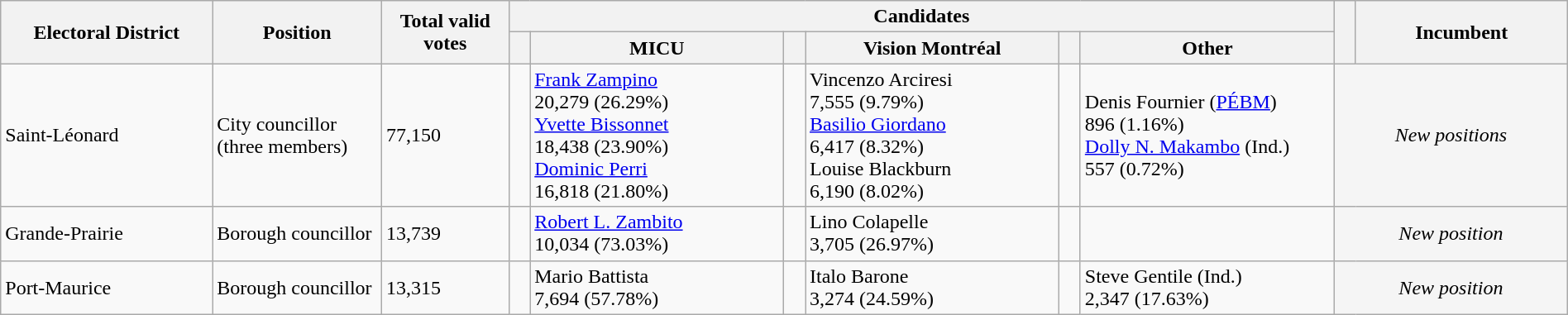<table class="wikitable" width="100%">
<tr>
<th width=10% rowspan=2>Electoral District</th>
<th width=8% rowspan=2>Position</th>
<th width=6% rowspan=2>Total valid votes</th>
<th colspan=6>Candidates</th>
<th width=1% rowspan=2> </th>
<th width=10% rowspan=2>Incumbent</th>
</tr>
<tr>
<th width=1% > </th>
<th width=12% >MICU</th>
<th width=1% > </th>
<th width=12% >Vision Montréal</th>
<th width=1% > </th>
<th width=12% >Other</th>
</tr>
<tr>
<td>Saint-Léonard</td>
<td>City councillor<br>(three members)</td>
<td>77,150</td>
<td> </td>
<td><a href='#'>Frank Zampino</a><br>20,279 (26.29%)<br><a href='#'>Yvette Bissonnet</a><br>18,438 (23.90%)<br><a href='#'>Dominic Perri</a><br>16,818 (21.80%)</td>
<td></td>
<td>Vincenzo Arciresi<br>7,555 (9.79%)<br><a href='#'>Basilio Giordano</a><br>6,417 (8.32%)<br>Louise Blackburn<br>6,190 (8.02%)</td>
<td></td>
<td>Denis Fournier (<a href='#'>PÉBM</a>)<br>896 (1.16%)<br><a href='#'>Dolly N. Makambo</a> (Ind.)<br>557 (0.72%)</td>
<td colspan="2" style="background:whitesmoke; text-align:center;"><em>New positions</em></td>
</tr>
<tr>
<td>Grande-Prairie</td>
<td>Borough councillor</td>
<td>13,739</td>
<td></td>
<td><a href='#'>Robert L. Zambito</a><br>10,034 (73.03%)</td>
<td></td>
<td>Lino Colapelle<br>3,705 (26.97%)</td>
<td></td>
<td></td>
<td colspan="2" style="background:whitesmoke; text-align:center;"><em>New position</em></td>
</tr>
<tr>
<td>Port-Maurice</td>
<td>Borough councillor</td>
<td>13,315</td>
<td> </td>
<td>Mario Battista<br>7,694	(57.78%)</td>
<td></td>
<td>Italo Barone<br>3,274 (24.59%)</td>
<td></td>
<td>Steve Gentile	(Ind.)<br>2,347 (17.63%)</td>
<td colspan="2" style="background:whitesmoke; text-align:center;"><em>New position</em></td>
</tr>
</table>
